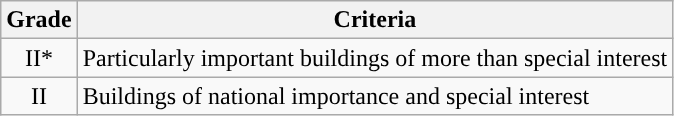<table class="wikitable">
<tr>
<th>Grade</th>
<th>Criteria</th>
</tr>
<tr>
<td align="center" >II*</td>
<td>Particularly important buildings of more than special interest</td>
</tr>
<tr>
<td align="center" >II</td>
<td>Buildings of national importance and special interest</td>
</tr>
</table>
